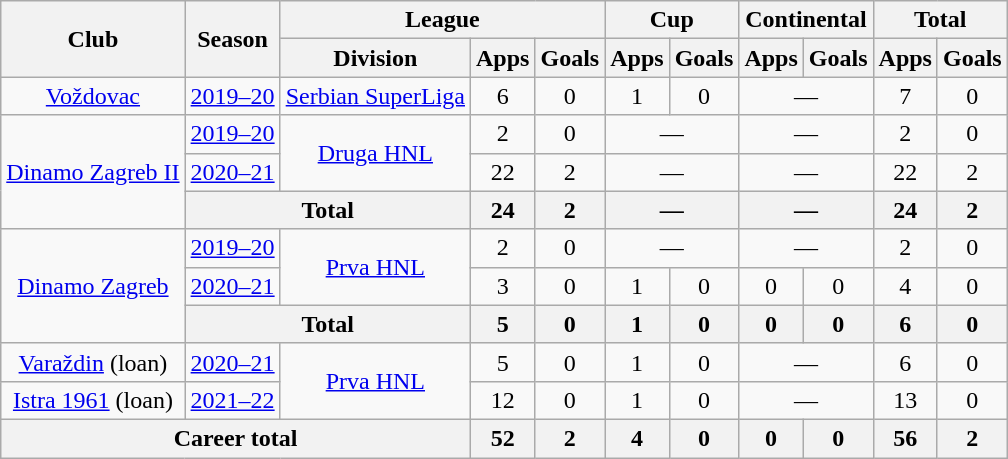<table class="wikitable" style="text-align: center;">
<tr>
<th rowspan=2>Club</th>
<th rowspan=2>Season</th>
<th colspan=3>League</th>
<th colspan=2>Cup</th>
<th colspan=2>Continental</th>
<th colspan=2>Total</th>
</tr>
<tr>
<th>Division</th>
<th>Apps</th>
<th>Goals</th>
<th>Apps</th>
<th>Goals</th>
<th>Apps</th>
<th>Goals</th>
<th>Apps</th>
<th>Goals</th>
</tr>
<tr>
<td><a href='#'>Voždovac</a></td>
<td><a href='#'>2019–20</a></td>
<td rowspan="1"><a href='#'>Serbian SuperLiga</a></td>
<td>6</td>
<td>0</td>
<td>1</td>
<td>0</td>
<td colspan="2">—</td>
<td>7</td>
<td>0</td>
</tr>
<tr>
<td rowspan="3"><a href='#'>Dinamo Zagreb II</a></td>
<td><a href='#'>2019–20</a></td>
<td rowspan="2"><a href='#'>Druga HNL</a></td>
<td>2</td>
<td>0</td>
<td colspan="2">—</td>
<td colspan="2">—</td>
<td>2</td>
<td>0</td>
</tr>
<tr>
<td><a href='#'>2020–21</a></td>
<td>22</td>
<td>2</td>
<td colspan="2">—</td>
<td colspan="2">—</td>
<td>22</td>
<td>2</td>
</tr>
<tr>
<th colspan="2">Total</th>
<th>24</th>
<th>2</th>
<th colspan="2">—</th>
<th colspan="2">—</th>
<th>24</th>
<th>2</th>
</tr>
<tr>
<td rowspan="3"><a href='#'>Dinamo Zagreb</a></td>
<td><a href='#'>2019–20</a></td>
<td rowspan="2"><a href='#'>Prva HNL</a></td>
<td>2</td>
<td>0</td>
<td colspan="2">—</td>
<td colspan="2">—</td>
<td>2</td>
<td>0</td>
</tr>
<tr>
<td><a href='#'>2020–21</a></td>
<td>3</td>
<td>0</td>
<td>1</td>
<td>0</td>
<td>0</td>
<td>0</td>
<td>4</td>
<td>0</td>
</tr>
<tr>
<th colspan="2">Total</th>
<th>5</th>
<th>0</th>
<th>1</th>
<th>0</th>
<th>0</th>
<th>0</th>
<th>6</th>
<th>0</th>
</tr>
<tr>
<td rowspan="1"><a href='#'>Varaždin</a> (loan)</td>
<td><a href='#'>2020–21</a></td>
<td rowspan="2"><a href='#'>Prva HNL</a></td>
<td>5</td>
<td>0</td>
<td>1</td>
<td>0</td>
<td colspan="2">—</td>
<td>6</td>
<td>0</td>
</tr>
<tr>
<td rowspan="1"><a href='#'>Istra 1961</a> (loan)</td>
<td><a href='#'>2021–22</a></td>
<td>12</td>
<td>0</td>
<td>1</td>
<td>0</td>
<td colspan="2">—</td>
<td>13</td>
<td>0</td>
</tr>
<tr>
<th colspan="3">Career total</th>
<th>52</th>
<th>2</th>
<th>4</th>
<th>0</th>
<th>0</th>
<th>0</th>
<th>56</th>
<th>2</th>
</tr>
</table>
